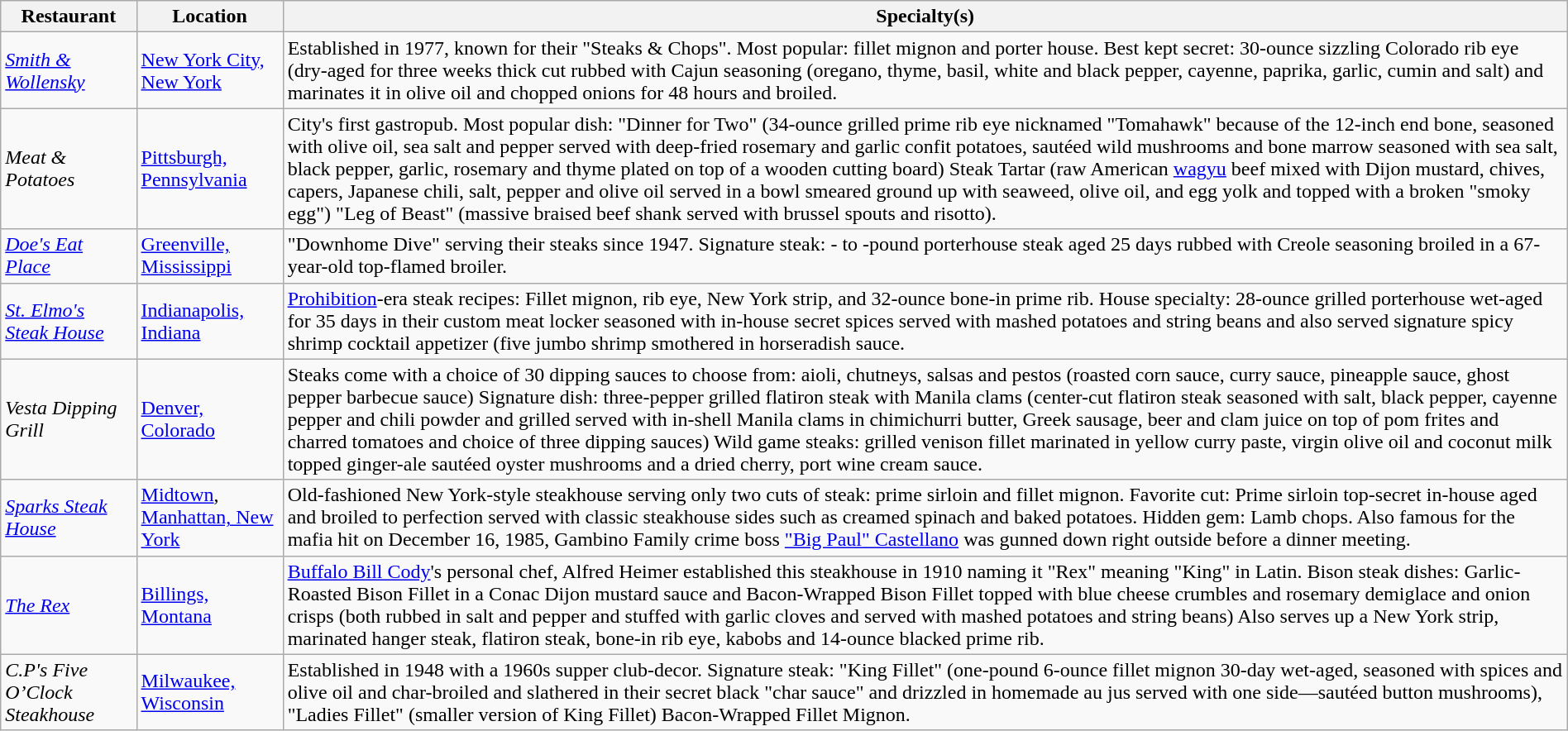<table class="wikitable" style="width:100%;">
<tr>
<th>Restaurant</th>
<th>Location</th>
<th>Specialty(s)</th>
</tr>
<tr>
<td><em><a href='#'>Smith & Wollensky</a></em></td>
<td><a href='#'>New York City, New York</a></td>
<td>Established in 1977, known for their "Steaks & Chops". Most popular: fillet mignon and porter house. Best kept secret: 30-ounce sizzling Colorado rib eye (dry-aged for three weeks thick cut rubbed with Cajun seasoning (oregano, thyme, basil, white and black pepper, cayenne, paprika, garlic, cumin and salt) and marinates it in olive oil and chopped onions for 48 hours and broiled.</td>
</tr>
<tr>
<td><em>Meat & Potatoes</em></td>
<td><a href='#'>Pittsburgh, Pennsylvania</a></td>
<td>City's first gastropub. Most popular dish: "Dinner for Two" (34-ounce grilled prime rib eye nicknamed "Tomahawk" because of the 12-inch end bone, seasoned with olive oil, sea salt and pepper served with deep-fried rosemary and garlic confit potatoes, sautéed wild mushrooms and bone marrow seasoned with sea salt, black pepper, garlic, rosemary and thyme plated on top of a wooden cutting board) Steak Tartar (raw American <a href='#'>wagyu</a> beef mixed with Dijon mustard, chives, capers, Japanese chili, salt, pepper and olive oil served in a bowl smeared ground up with seaweed, olive oil, and egg yolk and topped with a broken "smoky egg") "Leg of Beast" (massive braised beef shank served with brussel spouts and risotto).</td>
</tr>
<tr>
<td><em><a href='#'>Doe's Eat Place</a></em></td>
<td><a href='#'>Greenville, Mississippi</a></td>
<td>"Downhome Dive" serving their steaks since 1947. Signature steak: - to -pound porterhouse steak aged 25 days rubbed with Creole seasoning broiled in a 67-year-old top-flamed broiler.</td>
</tr>
<tr>
<td><em><a href='#'>St. Elmo's Steak House</a></em></td>
<td><a href='#'>Indianapolis, Indiana</a></td>
<td><a href='#'>Prohibition</a>-era steak recipes: Fillet mignon, rib eye, New York strip, and 32-ounce bone-in prime rib. House specialty: 28-ounce grilled porterhouse wet-aged for 35 days in their custom meat locker seasoned with in-house secret spices served with mashed potatoes and string beans and also served signature spicy shrimp cocktail appetizer (five jumbo shrimp smothered in horseradish sauce.</td>
</tr>
<tr>
<td><em>Vesta Dipping Grill</em></td>
<td><a href='#'>Denver, Colorado</a></td>
<td>Steaks come with a choice of 30 dipping sauces to choose from: aioli, chutneys, salsas and pestos (roasted corn sauce, curry sauce, pineapple sauce, ghost pepper barbecue sauce) Signature dish: three-pepper grilled flatiron steak with Manila clams (center-cut flatiron steak seasoned with salt, black pepper, cayenne pepper and chili powder and grilled served with in-shell Manila clams in chimichurri butter, Greek sausage, beer and clam juice on top of pom frites and charred tomatoes and choice of three dipping sauces) Wild game steaks: grilled venison fillet marinated in yellow curry paste, virgin olive oil and coconut milk topped ginger-ale sautéed oyster mushrooms and a dried cherry, port wine cream sauce.</td>
</tr>
<tr>
<td><em><a href='#'>Sparks Steak House</a></em></td>
<td><a href='#'>Midtown</a>, <a href='#'>Manhattan, New York</a></td>
<td>Old-fashioned New York-style steakhouse serving only two cuts of steak: prime sirloin and fillet mignon. Favorite cut: Prime sirloin top-secret in-house aged and broiled to perfection served with classic steakhouse sides such as creamed spinach and baked potatoes. Hidden gem: Lamb chops. Also famous for the mafia hit on December 16, 1985, Gambino Family crime boss <a href='#'>"Big Paul" Castellano</a> was gunned down right outside before a dinner meeting.</td>
</tr>
<tr>
<td><em><a href='#'>The Rex</a></em></td>
<td><a href='#'>Billings, Montana</a></td>
<td><a href='#'>Buffalo Bill Cody</a>'s personal chef, Alfred Heimer established this steakhouse in 1910 naming it "Rex" meaning "King" in Latin. Bison steak dishes: Garlic-Roasted Bison Fillet in a Conac Dijon mustard sauce and Bacon-Wrapped Bison Fillet topped with blue cheese crumbles and rosemary demiglace and onion crisps (both rubbed in salt and pepper and stuffed with garlic cloves and served with mashed potatoes and string beans) Also serves up a New York strip, marinated hanger steak, flatiron steak, bone-in rib eye, kabobs and 14-ounce blacked prime rib.</td>
</tr>
<tr>
<td><em>C.P's Five O’Clock Steakhouse</em></td>
<td><a href='#'>Milwaukee, Wisconsin</a></td>
<td>Established in 1948 with a 1960s supper club-decor. Signature steak: "King Fillet" (one-pound 6-ounce fillet mignon 30-day wet-aged, seasoned with spices and olive oil and char-broiled and slathered in their secret black "char sauce" and drizzled in homemade au jus served with one side—sautéed button mushrooms), "Ladies Fillet" (smaller version of King Fillet) Bacon-Wrapped Fillet Mignon.</td>
</tr>
</table>
